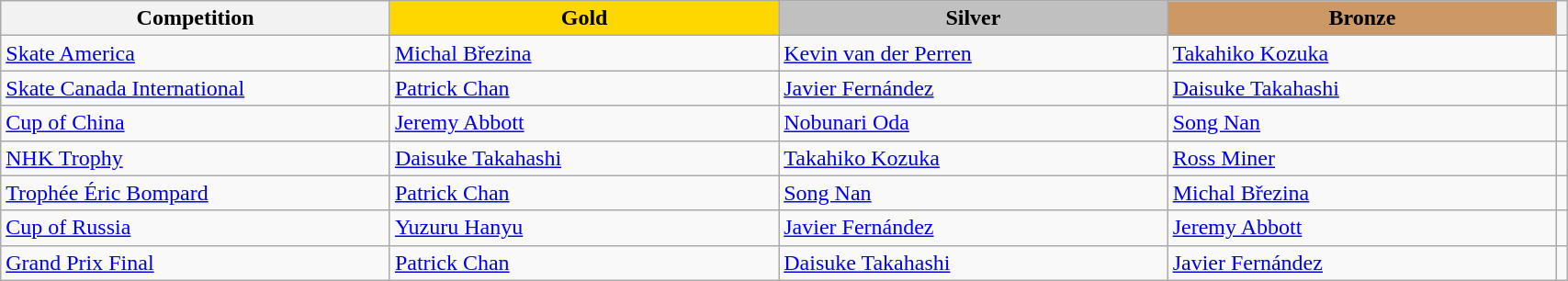<table class="wikitable unsortable" style="text-align:left; width:90%">
<tr>
<th scope="col" style="text-align:center; width:25%">Competition</th>
<td scope="col" style="text-align:center; width:25%; background:gold"><strong>Gold</strong></td>
<td scope="col" style="text-align:center; width:25%; background:silver"><strong>Silver</strong></td>
<td scope="col" style="text-align:center; width:25%; background:#c96"><strong>Bronze</strong></td>
<th scope="col" style="text-align:center"></th>
</tr>
<tr>
<td> <a href='#'>Skate America</a></td>
<td> <a href='#'>Michal Březina</a></td>
<td> <a href='#'>Kevin van der Perren</a></td>
<td> <a href='#'>Takahiko Kozuka</a></td>
<td></td>
</tr>
<tr>
<td> <a href='#'>Skate Canada International</a></td>
<td> <a href='#'>Patrick Chan</a></td>
<td> <a href='#'>Javier Fernández</a></td>
<td> <a href='#'>Daisuke Takahashi</a></td>
<td></td>
</tr>
<tr>
<td> <a href='#'>Cup of China</a></td>
<td> <a href='#'>Jeremy Abbott</a></td>
<td> <a href='#'>Nobunari Oda</a></td>
<td> <a href='#'>Song Nan</a></td>
<td></td>
</tr>
<tr>
<td> <a href='#'>NHK Trophy</a></td>
<td> <a href='#'>Daisuke Takahashi</a></td>
<td> <a href='#'>Takahiko Kozuka</a></td>
<td> <a href='#'>Ross Miner</a></td>
<td></td>
</tr>
<tr>
<td> <a href='#'>Trophée Éric Bompard</a></td>
<td> <a href='#'>Patrick Chan</a></td>
<td> <a href='#'>Song Nan</a></td>
<td> <a href='#'>Michal Březina</a></td>
<td></td>
</tr>
<tr>
<td> <a href='#'>Cup of Russia</a></td>
<td> <a href='#'>Yuzuru Hanyu</a></td>
<td> <a href='#'>Javier Fernández</a></td>
<td> <a href='#'>Jeremy Abbott</a></td>
<td></td>
</tr>
<tr>
<td> <a href='#'>Grand Prix Final</a></td>
<td> <a href='#'>Patrick Chan</a></td>
<td> <a href='#'>Daisuke Takahashi</a></td>
<td> <a href='#'>Javier Fernández</a></td>
<td></td>
</tr>
</table>
